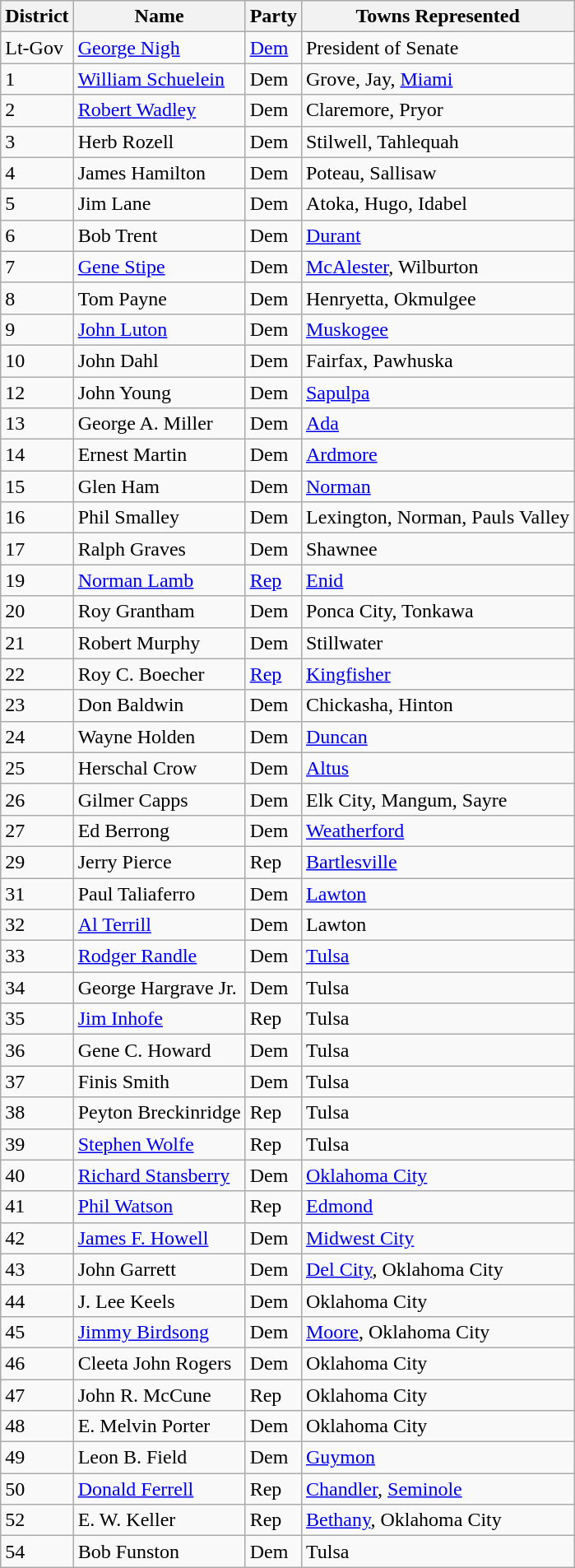<table class="wikitable sortable">
<tr>
<th>District</th>
<th>Name</th>
<th>Party</th>
<th>Towns Represented</th>
</tr>
<tr>
<td>Lt-Gov</td>
<td><a href='#'>George Nigh</a></td>
<td><a href='#'>Dem</a></td>
<td>President of Senate</td>
</tr>
<tr>
<td>1</td>
<td><a href='#'>William Schuelein</a></td>
<td>Dem</td>
<td>Grove, Jay, <a href='#'>Miami</a></td>
</tr>
<tr>
<td>2</td>
<td><a href='#'>Robert Wadley</a></td>
<td>Dem</td>
<td>Claremore, Pryor</td>
</tr>
<tr>
<td>3</td>
<td>Herb Rozell</td>
<td>Dem</td>
<td>Stilwell, Tahlequah</td>
</tr>
<tr>
<td>4</td>
<td>James Hamilton</td>
<td>Dem</td>
<td>Poteau, Sallisaw</td>
</tr>
<tr>
<td>5</td>
<td>Jim Lane</td>
<td>Dem</td>
<td>Atoka, Hugo, Idabel</td>
</tr>
<tr>
<td>6</td>
<td>Bob Trent</td>
<td>Dem</td>
<td><a href='#'>Durant</a></td>
</tr>
<tr>
<td>7</td>
<td><a href='#'>Gene Stipe</a></td>
<td>Dem</td>
<td><a href='#'>McAlester</a>, Wilburton</td>
</tr>
<tr>
<td>8</td>
<td>Tom Payne</td>
<td>Dem</td>
<td>Henryetta, Okmulgee</td>
</tr>
<tr>
<td>9</td>
<td><a href='#'>John Luton</a></td>
<td>Dem</td>
<td><a href='#'>Muskogee</a></td>
</tr>
<tr>
<td>10</td>
<td>John Dahl</td>
<td>Dem</td>
<td>Fairfax, Pawhuska</td>
</tr>
<tr>
<td>12</td>
<td>John Young</td>
<td>Dem</td>
<td><a href='#'>Sapulpa</a></td>
</tr>
<tr>
<td>13</td>
<td>George A. Miller</td>
<td>Dem</td>
<td><a href='#'>Ada</a></td>
</tr>
<tr>
<td>14</td>
<td>Ernest Martin</td>
<td>Dem</td>
<td><a href='#'>Ardmore</a></td>
</tr>
<tr>
<td>15</td>
<td>Glen Ham</td>
<td>Dem</td>
<td><a href='#'>Norman</a></td>
</tr>
<tr>
<td>16</td>
<td>Phil Smalley</td>
<td>Dem</td>
<td>Lexington, Norman, Pauls Valley</td>
</tr>
<tr>
<td>17</td>
<td>Ralph Graves</td>
<td>Dem</td>
<td>Shawnee</td>
</tr>
<tr>
<td>19</td>
<td><a href='#'>Norman Lamb</a></td>
<td><a href='#'>Rep</a></td>
<td><a href='#'>Enid</a></td>
</tr>
<tr>
<td>20</td>
<td>Roy Grantham</td>
<td>Dem</td>
<td>Ponca City, Tonkawa</td>
</tr>
<tr>
<td>21</td>
<td>Robert Murphy</td>
<td>Dem</td>
<td>Stillwater</td>
</tr>
<tr>
<td>22</td>
<td>Roy C. Boecher</td>
<td><a href='#'>Rep</a></td>
<td><a href='#'>Kingfisher</a></td>
</tr>
<tr>
<td>23</td>
<td>Don Baldwin</td>
<td>Dem</td>
<td>Chickasha, Hinton</td>
</tr>
<tr>
<td>24</td>
<td>Wayne Holden</td>
<td>Dem</td>
<td><a href='#'>Duncan</a></td>
</tr>
<tr>
<td>25</td>
<td>Herschal Crow</td>
<td>Dem</td>
<td><a href='#'>Altus</a></td>
</tr>
<tr>
<td>26</td>
<td>Gilmer Capps</td>
<td>Dem</td>
<td>Elk City, Mangum, Sayre</td>
</tr>
<tr>
<td>27</td>
<td>Ed Berrong</td>
<td>Dem</td>
<td><a href='#'>Weatherford</a></td>
</tr>
<tr>
<td>29</td>
<td>Jerry Pierce</td>
<td>Rep</td>
<td><a href='#'>Bartlesville</a></td>
</tr>
<tr>
<td>31</td>
<td>Paul Taliaferro</td>
<td>Dem</td>
<td><a href='#'>Lawton</a></td>
</tr>
<tr>
<td>32</td>
<td><a href='#'>Al Terrill</a></td>
<td>Dem</td>
<td>Lawton</td>
</tr>
<tr>
<td>33</td>
<td><a href='#'>Rodger Randle</a></td>
<td>Dem</td>
<td><a href='#'>Tulsa</a></td>
</tr>
<tr>
<td>34</td>
<td>George Hargrave Jr.</td>
<td>Dem</td>
<td>Tulsa</td>
</tr>
<tr>
<td>35</td>
<td><a href='#'>Jim Inhofe</a></td>
<td>Rep</td>
<td>Tulsa</td>
</tr>
<tr>
<td>36</td>
<td>Gene C. Howard</td>
<td>Dem</td>
<td>Tulsa</td>
</tr>
<tr>
<td>37</td>
<td>Finis Smith</td>
<td>Dem</td>
<td>Tulsa</td>
</tr>
<tr>
<td>38</td>
<td>Peyton Breckinridge</td>
<td>Rep</td>
<td>Tulsa</td>
</tr>
<tr>
<td>39</td>
<td><a href='#'>Stephen Wolfe</a></td>
<td>Rep</td>
<td>Tulsa</td>
</tr>
<tr>
<td>40</td>
<td><a href='#'>Richard Stansberry</a></td>
<td>Dem</td>
<td><a href='#'>Oklahoma City</a></td>
</tr>
<tr>
<td>41</td>
<td><a href='#'>Phil Watson</a></td>
<td>Rep</td>
<td><a href='#'>Edmond</a></td>
</tr>
<tr>
<td>42</td>
<td><a href='#'>James F. Howell</a></td>
<td>Dem</td>
<td><a href='#'>Midwest City</a></td>
</tr>
<tr>
<td>43</td>
<td>John Garrett</td>
<td>Dem</td>
<td><a href='#'>Del City</a>, Oklahoma City</td>
</tr>
<tr>
<td>44</td>
<td>J. Lee Keels</td>
<td>Dem</td>
<td>Oklahoma City</td>
</tr>
<tr>
<td>45</td>
<td><a href='#'>Jimmy Birdsong</a></td>
<td>Dem</td>
<td><a href='#'>Moore</a>, Oklahoma City</td>
</tr>
<tr>
<td>46</td>
<td>Cleeta John Rogers</td>
<td>Dem</td>
<td>Oklahoma City</td>
</tr>
<tr>
<td>47</td>
<td>John R. McCune</td>
<td>Rep</td>
<td>Oklahoma City</td>
</tr>
<tr>
<td>48</td>
<td>E. Melvin Porter</td>
<td>Dem</td>
<td>Oklahoma City</td>
</tr>
<tr>
<td>49</td>
<td>Leon B. Field</td>
<td>Dem</td>
<td><a href='#'>Guymon</a></td>
</tr>
<tr>
<td>50</td>
<td><a href='#'>Donald Ferrell</a></td>
<td>Rep</td>
<td><a href='#'>Chandler</a>, <a href='#'>Seminole</a></td>
</tr>
<tr>
<td>52</td>
<td>E. W. Keller</td>
<td>Rep</td>
<td><a href='#'>Bethany</a>, Oklahoma City</td>
</tr>
<tr>
<td>54</td>
<td>Bob Funston</td>
<td>Dem</td>
<td>Tulsa</td>
</tr>
</table>
